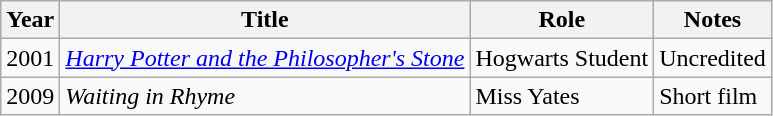<table class="wikitable">
<tr>
<th>Year</th>
<th>Title</th>
<th>Role</th>
<th>Notes</th>
</tr>
<tr>
<td>2001</td>
<td><em><a href='#'>Harry Potter and the Philosopher's Stone</a></em></td>
<td>Hogwarts Student</td>
<td>Uncredited</td>
</tr>
<tr>
<td>2009</td>
<td><em>Waiting in Rhyme</em></td>
<td>Miss Yates</td>
<td>Short film</td>
</tr>
</table>
